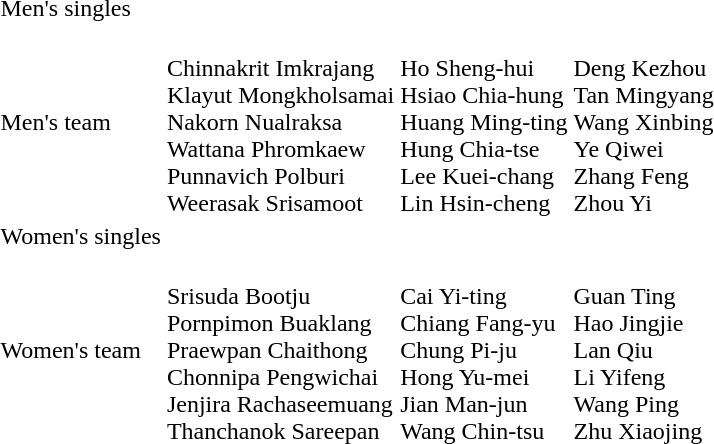<table>
<tr>
<td>Men's singles</td>
<td></td>
<td></td>
<td></td>
</tr>
<tr>
<td>Men's team</td>
<td><br>Chinnakrit Imkrajang<br>Klayut Mongkholsamai<br>Nakorn Nualraksa<br>Wattana Phromkaew<br>Punnavich Polburi<br>Weerasak Srisamoot</td>
<td><br>Ho Sheng-hui<br>Hsiao Chia-hung<br>Huang Ming-ting<br>Hung Chia-tse<br>Lee Kuei-chang<br>Lin Hsin-cheng</td>
<td><br>Deng Kezhou<br>Tan Mingyang<br>Wang Xinbing<br>Ye Qiwei<br>Zhang Feng<br>Zhou Yi</td>
</tr>
<tr>
<td>Women's singles</td>
<td></td>
<td></td>
<td></td>
</tr>
<tr>
<td>Women's team</td>
<td><br>Srisuda Bootju<br>Pornpimon Buaklang<br>Praewpan Chaithong<br>Chonnipa Pengwichai<br>Jenjira Rachaseemuang<br>Thanchanok Sareepan</td>
<td><br>Cai Yi-ting<br>Chiang Fang-yu<br>Chung Pi-ju<br>Hong Yu-mei<br>Jian Man-jun<br>Wang Chin-tsu</td>
<td><br>Guan Ting<br>Hao Jingjie<br>Lan Qiu<br>Li Yifeng<br>Wang Ping<br>Zhu Xiaojing</td>
</tr>
</table>
